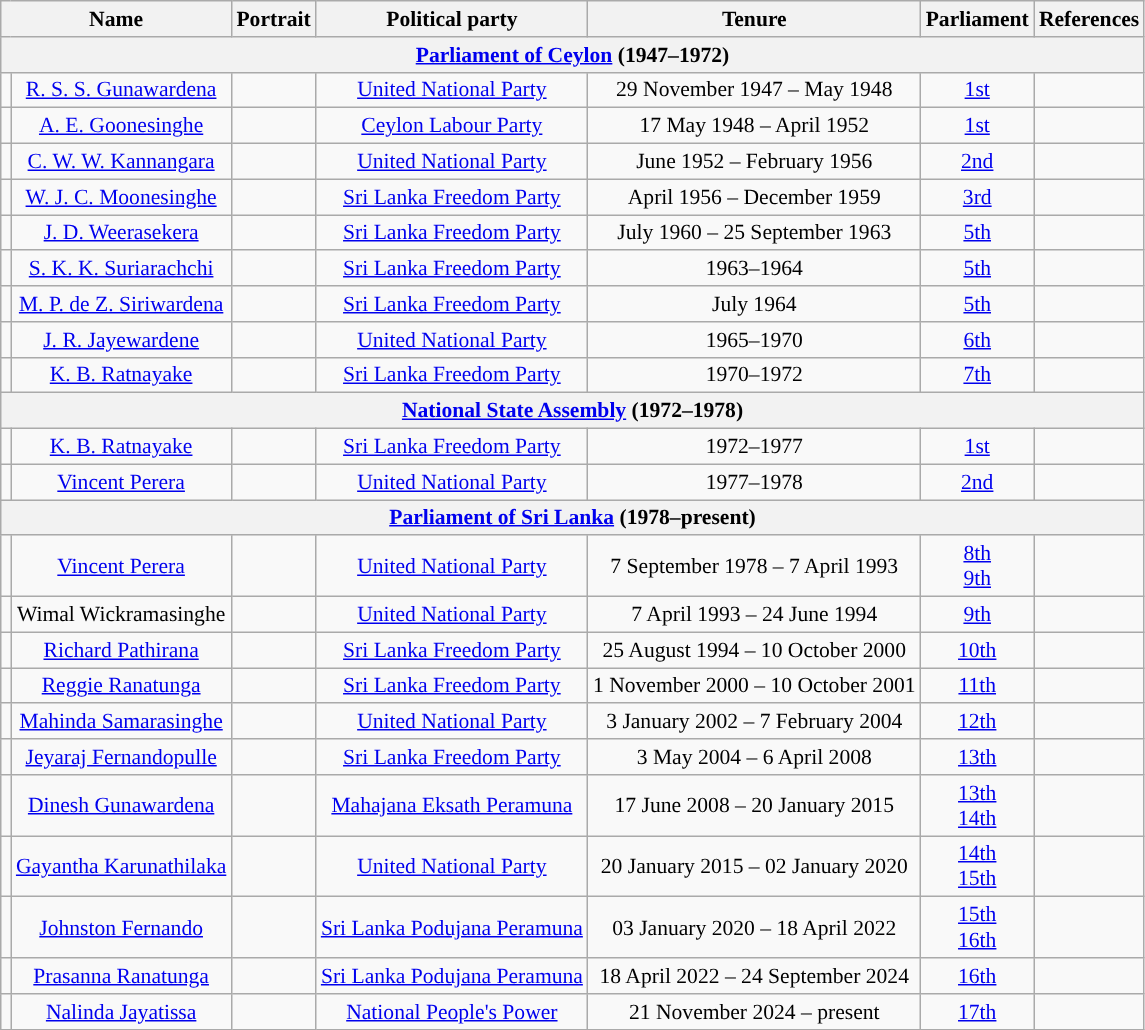<table class="wikitable" style="font-size:90%; text-align:center;">
<tr>
<th colspan="2">Name</th>
<th>Portrait</th>
<th>Political party</th>
<th>Tenure</th>
<th>Parliament</th>
<th>References</th>
</tr>
<tr>
<th colspan=7><a href='#'>Parliament of Ceylon</a> (1947–1972)</th>
</tr>
<tr>
<td style="background:"></td>
<td><a href='#'>R. S. S. Gunawardena</a></td>
<td></td>
<td><a href='#'>United National Party</a></td>
<td>29 November 1947 – May 1948</td>
<td><a href='#'>1st</a></td>
<td></td>
</tr>
<tr>
<td style="background:"></td>
<td><a href='#'>A. E. Goonesinghe</a></td>
<td></td>
<td><a href='#'>Ceylon Labour Party</a></td>
<td>17 May 1948 – April 1952</td>
<td><a href='#'>1st</a></td>
<td></td>
</tr>
<tr>
<td style="background:"></td>
<td><a href='#'>C. W. W. Kannangara</a></td>
<td></td>
<td><a href='#'>United National Party</a></td>
<td>June 1952 – February 1956</td>
<td><a href='#'>2nd</a></td>
<td></td>
</tr>
<tr>
<td style="background:"></td>
<td><a href='#'>W. J. C. Moonesinghe</a></td>
<td></td>
<td><a href='#'>Sri Lanka Freedom Party</a></td>
<td>April 1956 – December 1959</td>
<td><a href='#'>3rd</a></td>
<td></td>
</tr>
<tr>
<td style="background:"></td>
<td><a href='#'>J. D. Weerasekera</a></td>
<td></td>
<td><a href='#'>Sri Lanka Freedom Party</a></td>
<td>July 1960 – 25 September 1963</td>
<td><a href='#'>5th</a></td>
<td></td>
</tr>
<tr>
<td style="background:"></td>
<td><a href='#'>S. K. K. Suriarachchi</a></td>
<td></td>
<td><a href='#'>Sri Lanka Freedom Party</a></td>
<td>1963–1964</td>
<td><a href='#'>5th</a></td>
<td></td>
</tr>
<tr>
<td style="background:"></td>
<td><a href='#'>M. P. de Z. Siriwardena</a></td>
<td></td>
<td><a href='#'>Sri Lanka Freedom Party</a></td>
<td>July 1964</td>
<td><a href='#'>5th</a></td>
<td></td>
</tr>
<tr>
<td style="background:"></td>
<td><a href='#'>J. R. Jayewardene</a></td>
<td></td>
<td><a href='#'>United National Party</a></td>
<td>1965–1970</td>
<td><a href='#'>6th</a></td>
<td></td>
</tr>
<tr>
<td style="background:"></td>
<td><a href='#'>K. B. Ratnayake</a></td>
<td></td>
<td><a href='#'>Sri Lanka Freedom Party</a></td>
<td>1970–1972</td>
<td><a href='#'>7th</a></td>
<td></td>
</tr>
<tr>
<th colspan=7><a href='#'>National State Assembly</a> (1972–1978)</th>
</tr>
<tr>
<td !align="center" style="background:"></td>
<td><a href='#'>K. B. Ratnayake</a></td>
<td></td>
<td><a href='#'>Sri Lanka Freedom Party</a></td>
<td>1972–1977</td>
<td><a href='#'>1st</a></td>
<td></td>
</tr>
<tr>
<td !align="center" style="background:"></td>
<td><a href='#'>Vincent Perera</a></td>
<td></td>
<td><a href='#'>United National Party</a></td>
<td>1977–1978</td>
<td><a href='#'>2nd</a></td>
<td></td>
</tr>
<tr>
<th colspan=7><a href='#'>Parliament of Sri Lanka</a> (1978–present)</th>
</tr>
<tr>
<td !align="center" style="background:"></td>
<td><a href='#'>Vincent Perera</a></td>
<td></td>
<td><a href='#'>United National Party</a></td>
<td>7 September 1978 – 7 April 1993</td>
<td><a href='#'>8th</a><br><a href='#'>9th</a></td>
<td></td>
</tr>
<tr>
<td !align="center" style="background:"></td>
<td>Wimal Wickramasinghe</td>
<td></td>
<td><a href='#'>United National Party</a></td>
<td>7 April 1993 – 24 June 1994</td>
<td><a href='#'>9th</a></td>
<td></td>
</tr>
<tr>
<td !align="center" style="background:"></td>
<td><a href='#'>Richard Pathirana</a></td>
<td></td>
<td><a href='#'>Sri Lanka Freedom Party</a></td>
<td>25 August 1994 – 10 October 2000</td>
<td><a href='#'>10th</a></td>
<td></td>
</tr>
<tr>
<td !align="center" style="background:"></td>
<td><a href='#'>Reggie Ranatunga</a></td>
<td></td>
<td><a href='#'>Sri Lanka Freedom Party</a></td>
<td>1 November 2000 – 10 October 2001</td>
<td><a href='#'>11th</a></td>
<td></td>
</tr>
<tr>
<td !align="center" style="background:"></td>
<td><a href='#'>Mahinda Samarasinghe</a></td>
<td></td>
<td><a href='#'>United National Party</a></td>
<td>3 January 2002 – 7 February 2004</td>
<td><a href='#'>12th</a></td>
<td></td>
</tr>
<tr>
<td !align="center" style="background:"></td>
<td><a href='#'>Jeyaraj Fernandopulle</a></td>
<td></td>
<td><a href='#'>Sri Lanka Freedom Party</a></td>
<td>3 May 2004 – 6 April 2008</td>
<td><a href='#'>13th</a></td>
<td></td>
</tr>
<tr>
<td !align="center" style="background:"></td>
<td><a href='#'>Dinesh Gunawardena</a></td>
<td></td>
<td><a href='#'>Mahajana Eksath Peramuna</a></td>
<td>17 June 2008 – 20 January 2015</td>
<td><a href='#'>13th</a> <br> <a href='#'>14th</a></td>
<td></td>
</tr>
<tr>
<td !align="center" style="background:"></td>
<td><a href='#'>Gayantha Karunathilaka</a></td>
<td></td>
<td><a href='#'>United National Party</a></td>
<td>20 January 2015 – 02 January 2020</td>
<td><a href='#'>14th</a><br><a href='#'>15th</a></td>
<td></td>
</tr>
<tr>
<td !align="center" style="background:"></td>
<td><a href='#'>Johnston Fernando</a></td>
<td></td>
<td><a href='#'>Sri Lanka Podujana Peramuna</a></td>
<td>03 January 2020 – 18 April 2022</td>
<td><a href='#'>15th</a><br><a href='#'>16th</a></td>
<td></td>
</tr>
<tr>
<td !align="center" style="background:"></td>
<td><a href='#'>Prasanna Ranatunga</a></td>
<td></td>
<td><a href='#'>Sri Lanka Podujana Peramuna</a></td>
<td>18 April 2022 – 24 September 2024</td>
<td><a href='#'>16th</a></td>
<td></td>
</tr>
<tr>
<td !align="center" style="background:"></td>
<td><a href='#'>Nalinda Jayatissa</a></td>
<td></td>
<td><a href='#'>National People's Power</a></td>
<td>21 November 2024 – present</td>
<td><a href='#'>17th</a></td>
<td></td>
</tr>
</table>
